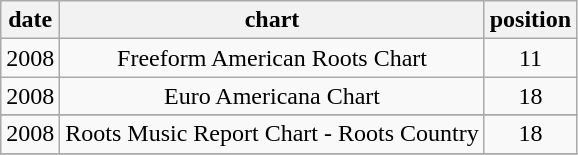<table class="wikitable" style="text-align:center">
<tr>
<th>date</th>
<th>chart</th>
<th>position</th>
</tr>
<tr>
<td>2008</td>
<td>Freeform American Roots Chart</td>
<td>11</td>
</tr>
<tr>
<td>2008</td>
<td>Euro Americana Chart</td>
<td>18</td>
</tr>
<tr>
</tr>
<tr>
<td>2008</td>
<td>Roots Music Report Chart - Roots Country</td>
<td>18</td>
</tr>
<tr>
</tr>
</table>
